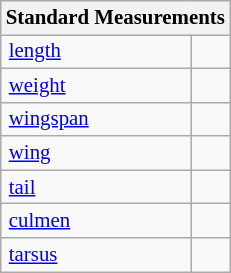<table class="wikitable" style="font-size: 87%;">
<tr>
<th colspan="2">Standard Measurements</th>
</tr>
<tr>
<td style="padding-right: 1em;padding-left:0.35em;"><a href='#'>length</a></td>
<td style="padding-right: 0.5em;padding-left:0.5em;"></td>
</tr>
<tr>
<td style="padding-right: 1em;padding-left:0.35em;"><a href='#'>weight</a></td>
<td style="padding-right: 0.5em;padding-left:0.5em;"></td>
</tr>
<tr>
<td style="padding-right: 1em;padding-left:0.35em;"><a href='#'>wingspan</a></td>
<td style="padding-right: 0.5em;padding-left:0.5em;"></td>
</tr>
<tr>
<td style="padding-right: 1em;padding-left:0.35em;"><a href='#'>wing</a></td>
<td style="padding-right: 0.5em;padding-left:0.5em;"></td>
</tr>
<tr>
<td style="padding-right: 1em;padding-left:0.35em;"><a href='#'>tail</a></td>
<td style="padding-right: 0.5em;padding-left:0.5em;"></td>
</tr>
<tr>
<td style="padding-right: 1em;padding-left:0.35em;"><a href='#'>culmen</a></td>
<td style="padding-right: 0.5em;padding-left:0.5em;"></td>
</tr>
<tr>
<td style="padding-right: 1em;padding-left:0.35em;"><a href='#'>tarsus</a></td>
<td style="padding-right: 0.5em;padding-left:0.5em;"></td>
</tr>
</table>
